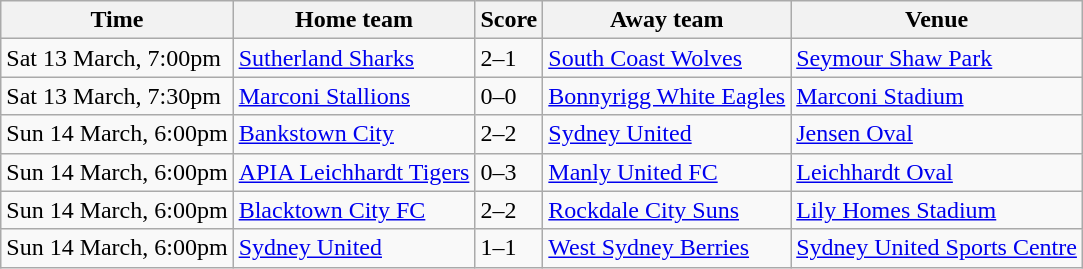<table class="wikitable">
<tr>
<th>Time</th>
<th>Home team</th>
<th>Score</th>
<th>Away team</th>
<th>Venue</th>
</tr>
<tr>
<td>Sat 13 March, 7:00pm</td>
<td><a href='#'>Sutherland Sharks</a></td>
<td>2–1</td>
<td><a href='#'>South Coast Wolves</a></td>
<td><a href='#'>Seymour Shaw Park</a></td>
</tr>
<tr>
<td>Sat 13 March, 7:30pm</td>
<td><a href='#'>Marconi Stallions</a></td>
<td>0–0</td>
<td><a href='#'>Bonnyrigg White Eagles</a></td>
<td><a href='#'>Marconi Stadium</a></td>
</tr>
<tr>
<td>Sun 14 March, 6:00pm</td>
<td><a href='#'>Bankstown City</a></td>
<td>2–2</td>
<td><a href='#'>Sydney United</a></td>
<td><a href='#'>Jensen Oval</a></td>
</tr>
<tr>
<td>Sun 14 March, 6:00pm</td>
<td><a href='#'>APIA Leichhardt Tigers</a></td>
<td>0–3</td>
<td><a href='#'>Manly United FC</a></td>
<td><a href='#'>Leichhardt Oval</a></td>
</tr>
<tr>
<td>Sun 14 March, 6:00pm</td>
<td><a href='#'>Blacktown City FC</a></td>
<td>2–2</td>
<td><a href='#'>Rockdale City Suns</a></td>
<td><a href='#'>Lily Homes Stadium</a></td>
</tr>
<tr>
<td>Sun 14 March, 6:00pm</td>
<td><a href='#'>Sydney United</a></td>
<td>1–1</td>
<td><a href='#'>West Sydney Berries</a></td>
<td><a href='#'>Sydney United Sports Centre</a></td>
</tr>
</table>
